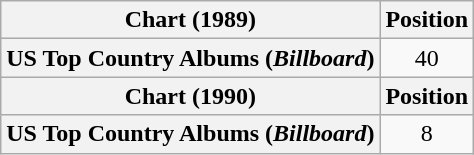<table class="wikitable plainrowheaders" style="text-align:center">
<tr>
<th scope="col">Chart (1989)</th>
<th scope="col">Position</th>
</tr>
<tr>
<th scope="row">US Top Country Albums (<em>Billboard</em>)</th>
<td>40</td>
</tr>
<tr>
<th scope="col">Chart (1990)</th>
<th scope="col">Position</th>
</tr>
<tr>
<th scope="row">US Top Country Albums (<em>Billboard</em>)</th>
<td>8</td>
</tr>
</table>
